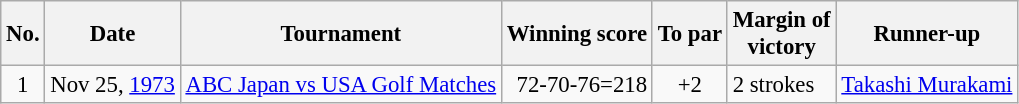<table class="wikitable" style="font-size:95%;">
<tr>
<th>No.</th>
<th>Date</th>
<th>Tournament</th>
<th>Winning score</th>
<th>To par</th>
<th>Margin of<br>victory</th>
<th>Runner-up</th>
</tr>
<tr>
<td align=center>1</td>
<td align=right>Nov 25, <a href='#'>1973</a></td>
<td><a href='#'>ABC Japan vs USA Golf Matches</a></td>
<td align=right>72-70-76=218</td>
<td align=center>+2</td>
<td>2 strokes</td>
<td> <a href='#'>Takashi Murakami</a></td>
</tr>
</table>
